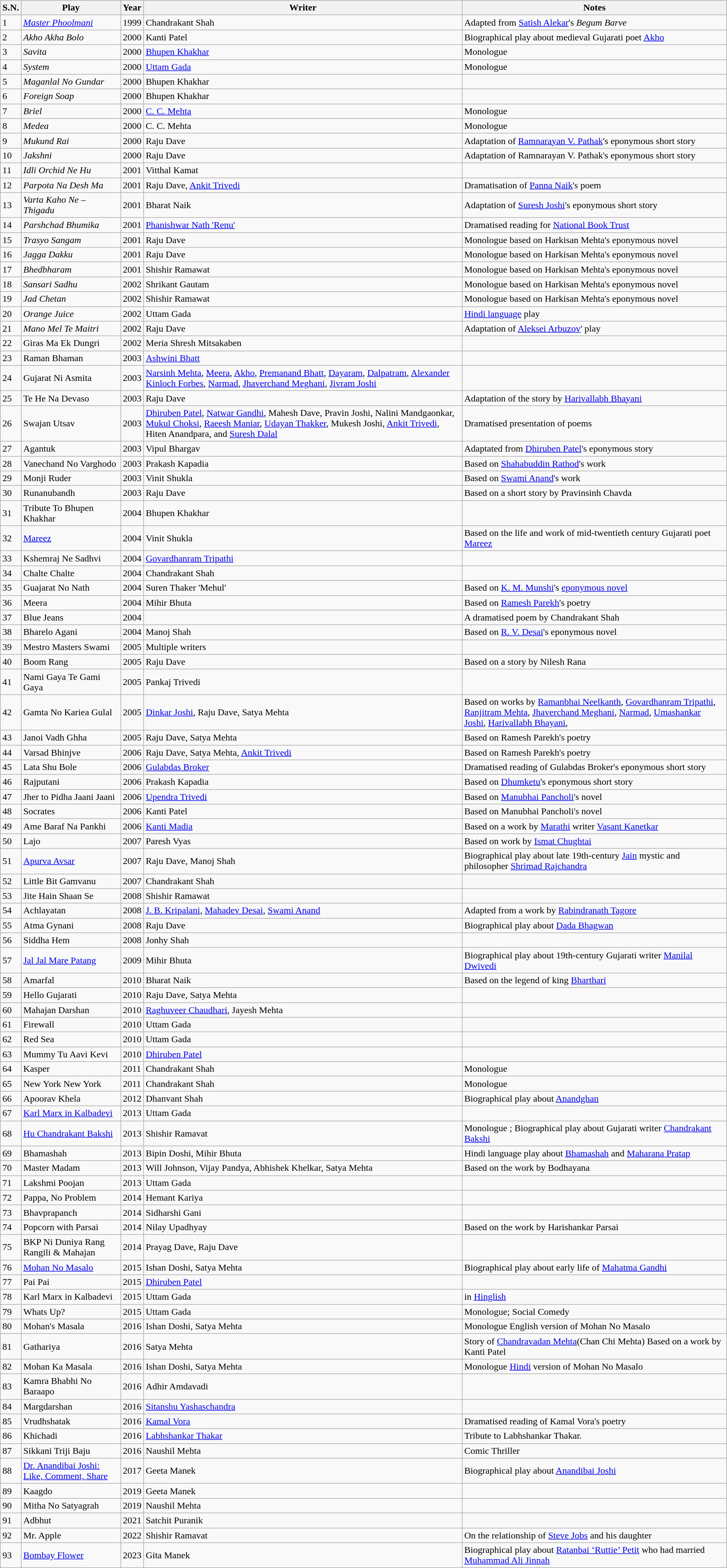<table class="wikitable">
<tr>
<th>S.N.</th>
<th>Play</th>
<th>Year</th>
<th>Writer</th>
<th>Notes</th>
</tr>
<tr>
<td>1</td>
<td><em><a href='#'>Master Phoolmani</a></em></td>
<td>1999</td>
<td>Chandrakant Shah</td>
<td>Adapted from <a href='#'>Satish Alekar</a>'s <em>Begum Barve</em></td>
</tr>
<tr>
<td>2</td>
<td><em>Akho Akha Bolo</em></td>
<td>2000</td>
<td>Kanti Patel</td>
<td>Biographical play about medieval Gujarati poet <a href='#'>Akho</a></td>
</tr>
<tr>
<td>3</td>
<td><em>Savita</em></td>
<td>2000</td>
<td><a href='#'>Bhupen Khakhar</a></td>
<td>Monologue</td>
</tr>
<tr>
<td>4</td>
<td><em>System</em></td>
<td>2000</td>
<td><a href='#'>Uttam Gada</a></td>
<td>Monologue</td>
</tr>
<tr>
<td>5</td>
<td><em>Maganlal No Gundar</em></td>
<td>2000</td>
<td>Bhupen Khakhar</td>
<td></td>
</tr>
<tr>
<td>6</td>
<td><em>Foreign Soap</em></td>
<td>2000</td>
<td>Bhupen Khakhar</td>
<td></td>
</tr>
<tr>
<td>7</td>
<td><em>Briel</em></td>
<td>2000</td>
<td><a href='#'>C. C. Mehta</a></td>
<td>Monologue</td>
</tr>
<tr>
<td>8</td>
<td><em>Medea</em></td>
<td>2000</td>
<td>C. C. Mehta</td>
<td>Monologue</td>
</tr>
<tr>
<td>9</td>
<td><em>Mukund Rai</em></td>
<td>2000</td>
<td>Raju Dave</td>
<td>Adaptation of <a href='#'>Ramnarayan V. Pathak</a>'s eponymous short story</td>
</tr>
<tr>
<td>10</td>
<td><em>Jakshni</em></td>
<td>2000</td>
<td>Raju Dave</td>
<td>Adaptation of Ramnarayan V. Pathak's eponymous short story</td>
</tr>
<tr>
<td>11</td>
<td><em>Idli Orchid Ne Hu</em></td>
<td>2001</td>
<td>Vitthal Kamat</td>
<td></td>
</tr>
<tr>
<td>12</td>
<td><em>Parpota Na Desh Ma</em></td>
<td>2001</td>
<td>Raju Dave, <a href='#'>Ankit Trivedi</a></td>
<td>Dramatisation of <a href='#'>Panna Naik</a>'s poem</td>
</tr>
<tr>
<td>13</td>
<td><em>Varta Kaho Ne – Thigadu</em></td>
<td>2001</td>
<td>Bharat Naik</td>
<td>Adaptation of <a href='#'>Suresh Joshi</a>'s eponymous short story</td>
</tr>
<tr>
<td>14</td>
<td><em>Parshchad Bhumika</em></td>
<td>2001</td>
<td><a href='#'>Phanishwar Nath 'Renu'</a></td>
<td>Dramatised reading for <a href='#'>National Book Trust</a></td>
</tr>
<tr>
<td>15</td>
<td><em>Trasyo Sangam</em></td>
<td>2001</td>
<td>Raju Dave</td>
<td>Monologue based on Harkisan Mehta's eponymous novel</td>
</tr>
<tr>
<td>16</td>
<td><em>Jagga Dakku</em></td>
<td>2001</td>
<td>Raju Dave</td>
<td>Monologue based on Harkisan Mehta's eponymous novel</td>
</tr>
<tr>
<td>17</td>
<td><em>Bhedbharam</em></td>
<td>2001</td>
<td>Shishir Ramawat</td>
<td>Monologue based on Harkisan Mehta's eponymous novel</td>
</tr>
<tr>
<td>18</td>
<td><em>Sansari Sadhu</em></td>
<td>2002</td>
<td>Shrikant Gautam</td>
<td>Monologue based on Harkisan Mehta's eponymous novel</td>
</tr>
<tr>
<td>19</td>
<td><em>Jad Chetan</em></td>
<td>2002</td>
<td>Shishir Ramawat</td>
<td>Monologue based on Harkisan Mehta's eponymous novel</td>
</tr>
<tr>
<td>20</td>
<td><em>Orange Juice</em></td>
<td>2002</td>
<td>Uttam Gada</td>
<td><a href='#'>Hindi language</a> play</td>
</tr>
<tr>
<td>21</td>
<td><em>Mano Mel Te Maitri</td>
<td>2002</td>
<td>Raju Dave</td>
<td>Adaptation of <a href='#'>Aleksei Arbuzov</a>' play</td>
</tr>
<tr>
<td>22</td>
<td></em>Giras Ma Ek Dungri<em></td>
<td>2002</td>
<td>Meria Shresh Mitsakaben</td>
<td></td>
</tr>
<tr>
<td>23</td>
<td></em>Raman Bhaman<em></td>
<td>2003</td>
<td><a href='#'>Ashwini Bhatt</a></td>
<td></td>
</tr>
<tr>
<td>24</td>
<td></em>Gujarat Ni Asmita<em></td>
<td>2003</td>
<td><a href='#'>Narsinh Mehta</a>, <a href='#'>Meera</a>, <a href='#'>Akho</a>, <a href='#'>Premanand Bhatt</a>, <a href='#'>Dayaram</a>, <a href='#'>Dalpatram</a>, <a href='#'>Alexander Kinloch Forbes</a>, <a href='#'>Narmad</a>, <a href='#'>Jhaverchand Meghani</a>, <a href='#'>Jivram Joshi</a></td>
<td></td>
</tr>
<tr>
<td>25</td>
<td></em>Te He Na Devaso<em></td>
<td>2003</td>
<td>Raju Dave</td>
<td>Adaptation of the story by <a href='#'>Harivallabh Bhayani</a></td>
</tr>
<tr>
<td>26</td>
<td></em>Swajan Utsav<em></td>
<td>2003</td>
<td><a href='#'>Dhiruben Patel</a>, <a href='#'>Natwar Gandhi</a>, Mahesh Dave, Pravin Joshi, Nalini Mandgaonkar, <a href='#'>Mukul Choksi</a>, <a href='#'>Raeesh Maniar</a>, <a href='#'>Udayan Thakker</a>, Mukesh Joshi, <a href='#'>Ankit Trivedi</a>, Hiten Anandpara, and <a href='#'>Suresh Dalal</a></td>
<td>Dramatised presentation of poems</td>
</tr>
<tr>
<td>27</td>
<td></em>Agantuk<em></td>
<td>2003</td>
<td>Vipul Bhargav</td>
<td>Adaptated from <a href='#'>Dhiruben Patel</a>'s eponymous story</td>
</tr>
<tr>
<td>28</td>
<td></em>Vanechand No Varghodo<em></td>
<td>2003</td>
<td>Prakash Kapadia</td>
<td>Based on <a href='#'>Shahabuddin Rathod</a>'s work</td>
</tr>
<tr>
<td>29</td>
<td></em>Monji Ruder<em></td>
<td>2003</td>
<td>Vinit Shukla</td>
<td>Based on <a href='#'>Swami Anand</a>'s work</td>
</tr>
<tr>
<td>30</td>
<td></em>Runanubandh<em></td>
<td>2003</td>
<td>Raju Dave</td>
<td>Based on a short story by Pravinsinh Chavda</td>
</tr>
<tr>
<td>31</td>
<td></em>Tribute To Bhupen Khakhar<em></td>
<td>2004</td>
<td>Bhupen Khakhar</td>
<td></td>
</tr>
<tr>
<td>32</td>
<td></em><a href='#'>Mareez</a><em></td>
<td>2004</td>
<td>Vinit Shukla</td>
<td>Based on the life and work of mid-twentieth century Gujarati poet <a href='#'>Mareez</a></td>
</tr>
<tr>
<td>33</td>
<td></em>Kshemraj Ne Sadhvi<em></td>
<td>2004</td>
<td><a href='#'>Govardhanram Tripathi</a></td>
<td></td>
</tr>
<tr>
<td>34</td>
<td></em>Chalte Chalte<em></td>
<td>2004</td>
<td>Chandrakant Shah</td>
<td></td>
</tr>
<tr>
<td>35</td>
<td></em>Guajarat No Nath<em></td>
<td>2004</td>
<td>Suren Thaker 'Mehul'</td>
<td>Based on <a href='#'>K. M. Munshi</a>'s <a href='#'>eponymous novel</a></td>
</tr>
<tr>
<td>36</td>
<td></em>Meera<em></td>
<td>2004</td>
<td>Mihir Bhuta</td>
<td>Based on <a href='#'>Ramesh Parekh</a>'s poetry</td>
</tr>
<tr>
<td>37</td>
<td></em>Blue Jeans<em></td>
<td>2004</td>
<td></td>
<td>A dramatised poem by Chandrakant Shah</td>
</tr>
<tr>
<td>38</td>
<td></em>Bharelo Agani<em></td>
<td>2004</td>
<td>Manoj Shah</td>
<td>Based on <a href='#'>R. V. Desai</a>'s eponymous novel</td>
</tr>
<tr>
<td>39</td>
<td></em>Mestro Masters Swami<em></td>
<td>2005</td>
<td>Multiple writers</td>
<td></td>
</tr>
<tr>
<td>40</td>
<td></em>Boom Rang<em></td>
<td>2005</td>
<td>Raju Dave</td>
<td>Based on a story by Nilesh Rana</td>
</tr>
<tr>
<td>41</td>
<td></em>Nami Gaya Te Gami Gaya<em></td>
<td>2005</td>
<td>Pankaj Trivedi</td>
<td></td>
</tr>
<tr>
<td>42</td>
<td></em>Gamta No Kariea Gulal<em></td>
<td>2005</td>
<td><a href='#'>Dinkar Joshi</a>, Raju Dave, Satya Mehta</td>
<td>Based on works by <a href='#'>Ramanbhai Neelkanth</a>, <a href='#'>Govardhanram Tripathi</a>, <a href='#'>Ranjitram Mehta</a>, <a href='#'>Jhaverchand Meghani</a>, <a href='#'>Narmad</a>, <a href='#'>Umashankar Joshi</a>, <a href='#'>Harivallabh Bhayani</a>,</td>
</tr>
<tr>
<td>43</td>
<td></em>Janoi Vadh Ghha<em></td>
<td>2005</td>
<td>Raju Dave, Satya Mehta</td>
<td>Based on Ramesh Parekh's poetry</td>
</tr>
<tr>
<td>44</td>
<td></em>Varsad Bhinjve<em></td>
<td>2006</td>
<td>Raju Dave, Satya Mehta, <a href='#'>Ankit Trivedi</a></td>
<td>Based on Ramesh Parekh's poetry</td>
</tr>
<tr>
<td>45</td>
<td></em>Lata Shu Bole<em></td>
<td>2006</td>
<td><a href='#'>Gulabdas Broker</a></td>
<td>Dramatised reading of Gulabdas Broker's eponymous short story</td>
</tr>
<tr>
<td>46</td>
<td></em>Rajputani<em></td>
<td>2006</td>
<td>Prakash Kapadia</td>
<td>Based on <a href='#'>Dhumketu</a>'s eponymous short story</td>
</tr>
<tr>
<td>47</td>
<td></em>Jher to Pidha Jaani Jaani<em></td>
<td>2006</td>
<td><a href='#'>Upendra Trivedi</a></td>
<td>Based on <a href='#'>Manubhai Pancholi</a>'s novel</td>
</tr>
<tr>
<td>48</td>
<td></em>Socrates<em></td>
<td>2006</td>
<td>Kanti Patel</td>
<td>Based on Manubhai Pancholi's novel</td>
</tr>
<tr>
<td>49</td>
<td></em>Ame Baraf Na Pankhi<em></td>
<td>2006</td>
<td><a href='#'>Kanti Madia</a></td>
<td>Based on a work by <a href='#'>Marathi</a> writer <a href='#'>Vasant Kanetkar</a></td>
</tr>
<tr>
<td>50</td>
<td></em>Lajo<em></td>
<td>2007</td>
<td>Paresh Vyas</td>
<td>Based on work by <a href='#'>Ismat Chughtai</a></td>
</tr>
<tr>
<td>51</td>
<td></em><a href='#'>Apurva Avsar</a><em></td>
<td>2007</td>
<td>Raju Dave, Manoj Shah</td>
<td>Biographical play about late 19th-century <a href='#'>Jain</a> mystic and philosopher <a href='#'>Shrimad Rajchandra</a></td>
</tr>
<tr>
<td>52</td>
<td></em>Little Bit Gamvanu<em></td>
<td>2007</td>
<td>Chandrakant Shah</td>
<td></td>
</tr>
<tr>
<td>53</td>
<td></em>Jite Hain Shaan Se<em></td>
<td>2008</td>
<td>Shishir Ramawat</td>
<td></td>
</tr>
<tr>
<td>54</td>
<td></em>Achlayatan<em></td>
<td>2008</td>
<td><a href='#'>J. B. Kripalani</a>, <a href='#'>Mahadev Desai</a>, <a href='#'>Swami Anand</a></td>
<td>Adapted from a work by <a href='#'>Rabindranath Tagore</a></td>
</tr>
<tr>
<td>55</td>
<td></em>Atma Gynani<em></td>
<td>2008</td>
<td>Raju Dave</td>
<td>Biographical play about <a href='#'>Dada Bhagwan</a></td>
</tr>
<tr>
<td>56</td>
<td></em>Siddha Hem<em></td>
<td>2008</td>
<td>Jonhy Shah</td>
<td></td>
</tr>
<tr>
<td>57</td>
<td></em><a href='#'>Jal Jal Mare Patang</a><em></td>
<td>2009</td>
<td>Mihir Bhuta</td>
<td>Biographical play about 19th-century Gujarati writer <a href='#'>Manilal Dwivedi</a></td>
</tr>
<tr>
<td>58</td>
<td></em>Amarfal<em></td>
<td>2010</td>
<td>Bharat Naik</td>
<td>Based on the legend of king <a href='#'>Bharthari</a></td>
</tr>
<tr>
<td>59</td>
<td></em>Hello Gujarati<em></td>
<td>2010</td>
<td>Raju Dave, Satya Mehta</td>
<td></td>
</tr>
<tr>
<td>60</td>
<td></em>Mahajan Darshan<em></td>
<td>2010</td>
<td><a href='#'>Raghuveer Chaudhari</a>, Jayesh Mehta</td>
<td></td>
</tr>
<tr>
<td>61</td>
<td></em>Firewall<em></td>
<td>2010</td>
<td>Uttam Gada</td>
<td></td>
</tr>
<tr>
<td>62</td>
<td></em>Red Sea<em></td>
<td>2010</td>
<td>Uttam Gada</td>
<td></td>
</tr>
<tr>
<td>63</td>
<td></em>Mummy Tu Aavi Kevi<em></td>
<td>2010</td>
<td><a href='#'>Dhiruben Patel</a></td>
<td></td>
</tr>
<tr>
<td>64</td>
<td></em>Kasper<em></td>
<td>2011</td>
<td>Chandrakant Shah</td>
<td>Monologue</td>
</tr>
<tr>
<td>65</td>
<td></em>New York New York<em></td>
<td>2011</td>
<td>Chandrakant Shah</td>
<td>Monologue</td>
</tr>
<tr>
<td>66</td>
<td></em>Apoorav Khela<em></td>
<td>2012</td>
<td>Dhanvant Shah</td>
<td>Biographical play about <a href='#'>Anandghan</a></td>
</tr>
<tr>
<td>67</td>
<td></em><a href='#'>Karl Marx in Kalbadevi</a><em></td>
<td>2013</td>
<td>Uttam Gada</td>
<td></td>
</tr>
<tr>
<td>68</td>
<td></em><a href='#'>Hu Chandrakant Bakshi</a><em></td>
<td>2013</td>
<td>Shishir Ramavat</td>
<td>Monologue ; Biographical play about Gujarati writer <a href='#'>Chandrakant Bakshi</a></td>
</tr>
<tr>
<td>69</td>
<td></em>Bhamashah<em></td>
<td>2013</td>
<td>Bipin Doshi, Mihir Bhuta</td>
<td>Hindi language play about <a href='#'>Bhamashah</a> and <a href='#'>Maharana Pratap</a></td>
</tr>
<tr>
<td>70</td>
<td></em>Master Madam<em></td>
<td>2013</td>
<td>Will Johnson, Vijay Pandya, Abhishek Khelkar, Satya Mehta</td>
<td>Based on the work by Bodhayana</td>
</tr>
<tr>
<td>71</td>
<td></em>Lakshmi Poojan<em></td>
<td>2013</td>
<td>Uttam Gada</td>
<td></td>
</tr>
<tr>
<td>72</td>
<td></em>Pappa, No Problem<em></td>
<td>2014</td>
<td>Hemant Kariya</td>
<td></td>
</tr>
<tr>
<td>73</td>
<td></em>Bhavprapanch<em></td>
<td>2014</td>
<td>Sidharshi Gani</td>
<td></td>
</tr>
<tr>
<td>74</td>
<td></em>Popcorn with Parsai<em></td>
<td>2014</td>
<td>Nilay Upadhyay</td>
<td>Based on the work by Harishankar Parsai</td>
</tr>
<tr>
<td>75</td>
<td></em>BKP Ni Duniya Rang Rangili & Mahajan<em></td>
<td>2014</td>
<td>Prayag Dave, Raju Dave</td>
<td></td>
</tr>
<tr>
<td>76</td>
<td></em><a href='#'>Mohan No Masalo</a><em></td>
<td>2015</td>
<td>Ishan Doshi, Satya Mehta</td>
<td>Biographical play about early life of <a href='#'>Mahatma Gandhi</a></td>
</tr>
<tr>
<td>77</td>
<td></em>Pai Pai<em></td>
<td>2015</td>
<td><a href='#'>Dhiruben Patel</a></td>
<td></td>
</tr>
<tr>
<td>78</td>
<td></em>Karl Marx in Kalbadevi<em></td>
<td>2015</td>
<td>Uttam Gada</td>
<td>in <a href='#'>Hinglish</a></td>
</tr>
<tr>
<td>79</td>
<td></em>Whats Up?<em></td>
<td>2015</td>
<td>Uttam Gada</td>
<td>Monologue; Social Comedy</td>
</tr>
<tr>
<td>80</td>
<td></em>Mohan's Masala<em></td>
<td>2016</td>
<td>Ishan Doshi, Satya Mehta</td>
<td>Monologue English version of </em>Mohan No Masalo<em></td>
</tr>
<tr>
<td>81</td>
<td></em>Gathariya<em></td>
<td>2016</td>
<td>Satya Mehta</td>
<td>Story of <a href='#'>Chandravadan Mehta</a>(Chan Chi Mehta) Based on a work by Kanti Patel</td>
</tr>
<tr>
<td>82</td>
<td></em>Mohan Ka Masala<em></td>
<td>2016</td>
<td>Ishan Doshi, Satya Mehta</td>
<td>Monologue <a href='#'>Hindi</a> version of </em>Mohan No Masalo<em></td>
</tr>
<tr>
<td>83</td>
<td></em>Kamra Bhabhi No Baraapo<em></td>
<td>2016</td>
<td>Adhir Amdavadi</td>
<td></td>
</tr>
<tr>
<td>84</td>
<td></em>Margdarshan<em></td>
<td>2016</td>
<td><a href='#'>Sitanshu Yashaschandra</a></td>
<td></td>
</tr>
<tr>
<td>85</td>
<td></em>Vrudhshatak<em></td>
<td>2016</td>
<td><a href='#'>Kamal Vora</a></td>
<td>Dramatised reading of Kamal Vora's poetry</td>
</tr>
<tr>
<td>86</td>
<td></em>Khichadi<em></td>
<td>2016</td>
<td><a href='#'>Labhshankar Thakar</a></td>
<td>Tribute to Labhshankar Thakar.</td>
</tr>
<tr>
<td>87</td>
<td></em>Sikkani Triji Baju<em></td>
<td>2016</td>
<td>Naushil Mehta</td>
<td>Comic Thriller</td>
</tr>
<tr>
<td>88</td>
<td></em><a href='#'>Dr. Anandibai Joshi: Like, Comment, Share</a><em></td>
<td>2017</td>
<td>Geeta Manek</td>
<td>Biographical play about <a href='#'>Anandibai Joshi</a></td>
</tr>
<tr>
<td>89</td>
<td></em>Kaagdo<em></td>
<td>2019</td>
<td>Geeta Manek</td>
<td></td>
</tr>
<tr>
<td>90</td>
<td></em>Mitha No Satyagrah<em></td>
<td>2019</td>
<td>Naushil Mehta</td>
<td></td>
</tr>
<tr>
<td>91</td>
<td></em>Adbhut<em></td>
<td>2021</td>
<td>Satchit Puranik</td>
<td></td>
</tr>
<tr>
<td>92</td>
<td></em>Mr. Apple<em></td>
<td>2022</td>
<td>Shishir Ramavat</td>
<td>On the relationship of <a href='#'>Steve Jobs</a> and his daughter</td>
</tr>
<tr>
<td>93</td>
<td></em><a href='#'>Bombay Flower</a><em></td>
<td>2023</td>
<td>Gita Manek</td>
<td>Biographical play about <a href='#'>Ratanbai ‘Ruttie’ Petit</a> who had married <a href='#'>Muhammad Ali Jinnah</a></td>
</tr>
</table>
